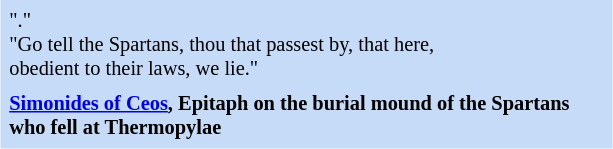<table class="toccolours" style="float: right; margin-left: 1em; margin-right: 2em; font-size: 85%; background:#c6dbf7; color:black; width:30em; max-width: 40%;" cellspacing="5">
<tr>
<td style="text-align: left;">"."<br> "Go tell the Spartans, thou that passest by, that here,<br>obedient to their laws, we lie."</td>
</tr>
<tr>
<td style="text-align: left;"><strong><a href='#'>Simonides of Ceos</a>, Epitaph on the burial mound of the Spartans who fell at Thermopylae</strong></td>
</tr>
</table>
